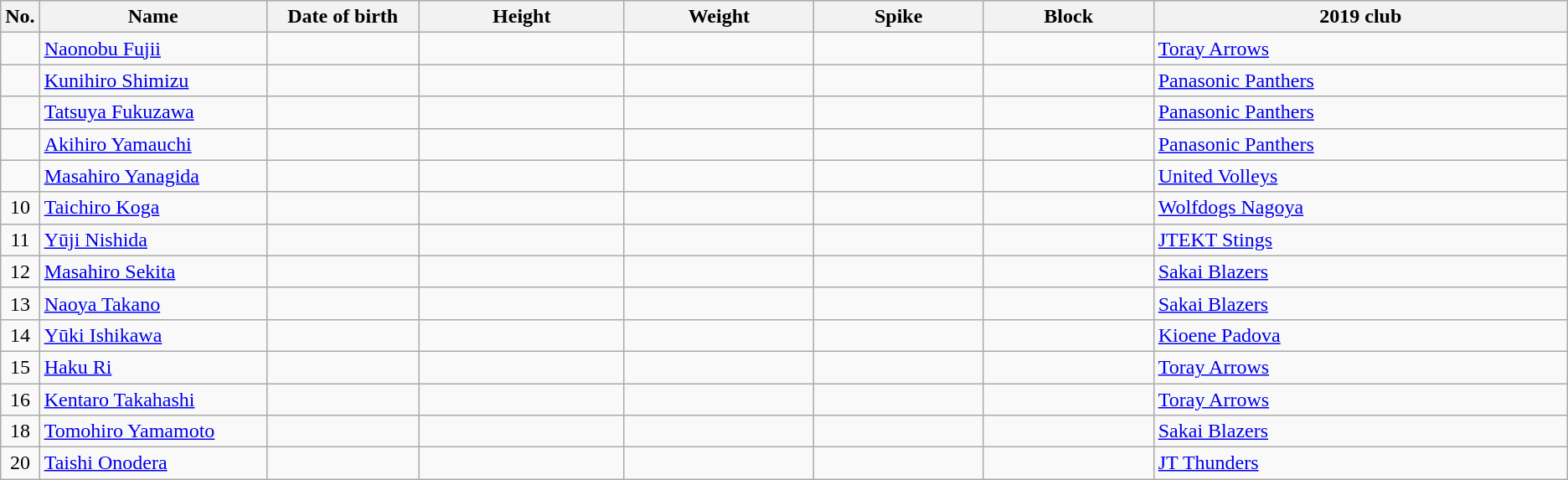<table class="wikitable sortable" style="text-align:center;">
<tr>
<th>No.</th>
<th style="width:12em">Name</th>
<th style="width:8em">Date of birth</th>
<th style="width:11em">Height</th>
<th style="width:10em">Weight</th>
<th style="width:9em">Spike</th>
<th style="width:9em">Block</th>
<th style="width:23em">2019 club</th>
</tr>
<tr>
<td></td>
<td align=left><a href='#'>Naonobu Fujii</a></td>
<td align=right></td>
<td></td>
<td></td>
<td></td>
<td></td>
<td align=left> <a href='#'>Toray Arrows</a></td>
</tr>
<tr>
<td></td>
<td align=left><a href='#'>Kunihiro Shimizu</a></td>
<td align=right></td>
<td></td>
<td></td>
<td></td>
<td></td>
<td align=left> <a href='#'>Panasonic Panthers</a></td>
</tr>
<tr>
<td></td>
<td align=left><a href='#'>Tatsuya Fukuzawa</a></td>
<td align=right></td>
<td></td>
<td></td>
<td></td>
<td></td>
<td align=left> <a href='#'>Panasonic Panthers</a></td>
</tr>
<tr>
<td></td>
<td align=left><a href='#'>Akihiro Yamauchi</a></td>
<td align=right></td>
<td></td>
<td></td>
<td></td>
<td></td>
<td align=left> <a href='#'>Panasonic Panthers</a></td>
</tr>
<tr>
<td></td>
<td align=left><a href='#'>Masahiro Yanagida</a></td>
<td align=right></td>
<td></td>
<td></td>
<td></td>
<td></td>
<td align=left> <a href='#'>United Volleys</a></td>
</tr>
<tr>
<td>10</td>
<td align=left><a href='#'>Taichiro Koga</a></td>
<td align=right></td>
<td></td>
<td></td>
<td></td>
<td></td>
<td align=left> <a href='#'>Wolfdogs Nagoya</a></td>
</tr>
<tr>
<td>11</td>
<td align=left><a href='#'>Yūji Nishida</a></td>
<td align=right></td>
<td></td>
<td></td>
<td></td>
<td></td>
<td align=left> <a href='#'>JTEKT Stings</a></td>
</tr>
<tr>
<td>12</td>
<td align=left><a href='#'>Masahiro Sekita</a></td>
<td align=right></td>
<td></td>
<td></td>
<td></td>
<td></td>
<td align=left> <a href='#'>Sakai Blazers</a></td>
</tr>
<tr>
<td>13</td>
<td align=left><a href='#'>Naoya Takano</a></td>
<td align=right></td>
<td></td>
<td></td>
<td></td>
<td></td>
<td align=left> <a href='#'>Sakai Blazers</a></td>
</tr>
<tr>
<td>14</td>
<td align=left><a href='#'>Yūki Ishikawa</a></td>
<td align=right></td>
<td></td>
<td></td>
<td></td>
<td></td>
<td align=left> <a href='#'>Kioene Padova</a></td>
</tr>
<tr>
<td>15</td>
<td align=left><a href='#'>Haku Ri</a></td>
<td align=right></td>
<td></td>
<td></td>
<td></td>
<td></td>
<td align=left> <a href='#'>Toray Arrows</a></td>
</tr>
<tr>
<td>16</td>
<td align=left><a href='#'>Kentaro Takahashi</a></td>
<td align=right></td>
<td></td>
<td></td>
<td></td>
<td></td>
<td align=left> <a href='#'>Toray Arrows</a></td>
</tr>
<tr>
<td>18</td>
<td align=left><a href='#'>Tomohiro Yamamoto</a></td>
<td align=right></td>
<td></td>
<td></td>
<td></td>
<td></td>
<td align=left> <a href='#'>Sakai Blazers</a></td>
</tr>
<tr>
<td>20</td>
<td align=left><a href='#'>Taishi Onodera</a></td>
<td align=right></td>
<td></td>
<td></td>
<td></td>
<td></td>
<td align=left> <a href='#'>JT Thunders</a></td>
</tr>
</table>
